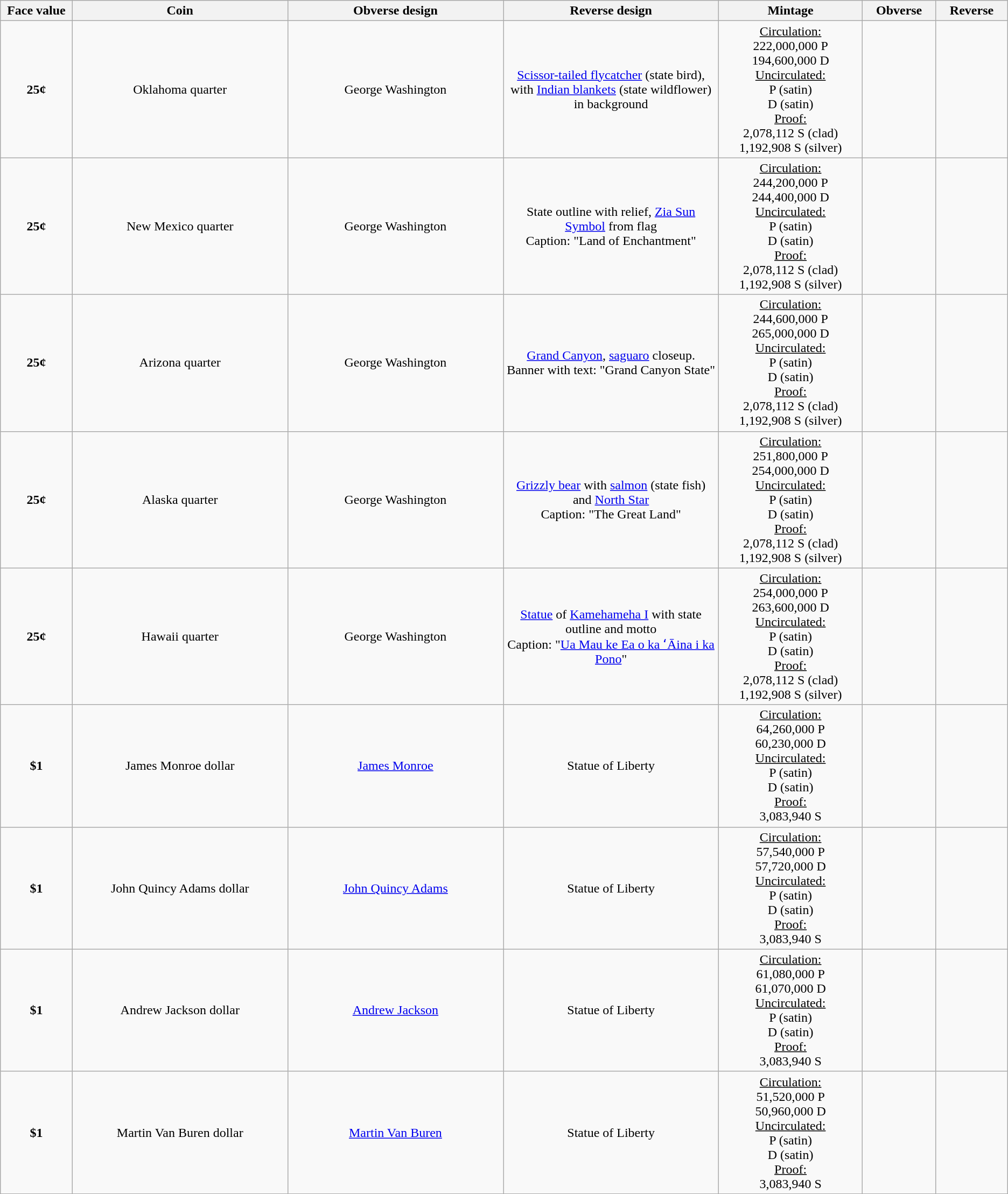<table class="wikitable">
<tr>
<th width="5%">Face value</th>
<th width="15%">Coin</th>
<th width="15%">Obverse design</th>
<th width="15%">Reverse design</th>
<th width="10%">Mintage</th>
<th width="5%">Obverse</th>
<th width="5%">Reverse</th>
</tr>
<tr>
<td align="center"><strong>25¢</strong></td>
<td align="center">Oklahoma quarter</td>
<td align="center">George Washington</td>
<td align="center"><a href='#'>Scissor-tailed flycatcher</a> (state bird), with <a href='#'>Indian blankets</a> (state wildflower) in background</td>
<td align="center"><u>Circulation:</u><br>222,000,000 P<br>194,600,000 D<br><u>Uncirculated:</u><br> P (satin)<br> D (satin)<br><u>Proof:</u><br>2,078,112 S (clad)<br>1,192,908 S (silver)</td>
<td></td>
<td></td>
</tr>
<tr>
<td align="center"><strong>25¢</strong></td>
<td align="center">New Mexico quarter</td>
<td align="center">George Washington</td>
<td align="center">State outline with relief, <a href='#'>Zia Sun Symbol</a> from flag<br>Caption: "Land of Enchantment"</td>
<td align="center"><u>Circulation:</u><br>244,200,000 P<br>244,400,000 D<br><u>Uncirculated:</u><br> P (satin)<br> D (satin)<br><u>Proof:</u><br>2,078,112 S (clad)<br>1,192,908 S (silver)</td>
<td></td>
<td></td>
</tr>
<tr>
<td align="center"><strong>25¢</strong></td>
<td align="center">Arizona quarter</td>
<td align="center">George Washington</td>
<td align="center"><a href='#'>Grand Canyon</a>, <a href='#'>saguaro</a> closeup.<br>Banner with text: "Grand Canyon State"</td>
<td align="center"><u>Circulation:</u><br>244,600,000 P<br>265,000,000 D<br><u>Uncirculated:</u><br> P (satin)<br> D (satin)<br><u>Proof:</u><br>2,078,112 S (clad)<br>1,192,908 S (silver)</td>
<td></td>
<td></td>
</tr>
<tr>
<td align="center"><strong>25¢</strong></td>
<td align="center">Alaska quarter</td>
<td align="center">George Washington</td>
<td align="center"><a href='#'>Grizzly bear</a> with <a href='#'>salmon</a> (state fish) and <a href='#'>North Star</a><br>Caption: "The Great Land"</td>
<td align="center"><u>Circulation:</u><br>251,800,000 P<br>254,000,000 D<br><u>Uncirculated:</u><br> P (satin)<br> D (satin)<br><u>Proof:</u><br>2,078,112 S (clad)<br>1,192,908 S (silver)</td>
<td></td>
<td></td>
</tr>
<tr>
<td align="center"><strong>25¢</strong></td>
<td align="center">Hawaii quarter</td>
<td align="center">George Washington</td>
<td align="center"><a href='#'>Statue</a> of <a href='#'>Kamehameha I</a> with state outline and motto<br>Caption: "<a href='#'>Ua Mau ke Ea o ka ʻĀina i ka Pono</a>"</td>
<td align="center"><u>Circulation:</u><br>254,000,000 P<br>263,600,000 D<br><u>Uncirculated:</u><br> P (satin)<br> D (satin)<br><u>Proof:</u><br>2,078,112 S (clad)<br>1,192,908 S (silver)</td>
<td></td>
<td></td>
</tr>
<tr>
<td align="center"><strong>$1</strong></td>
<td align="center">James Monroe dollar</td>
<td align="center"><a href='#'>James Monroe</a></td>
<td align="center">Statue of Liberty</td>
<td align="center"><u>Circulation:</u><br>64,260,000 P<br>60,230,000 D<br><u>Uncirculated:</u><br> P (satin)<br> D (satin)<br><u>Proof:</u><br>3,083,940 S</td>
<td></td>
<td></td>
</tr>
<tr>
<td align="center"><strong>$1</strong></td>
<td align="center">John Quincy Adams dollar</td>
<td align="center"><a href='#'>John Quincy Adams</a></td>
<td align="center">Statue of Liberty</td>
<td align="center"><u>Circulation:</u><br>57,540,000 P<br>57,720,000 D<br><u>Uncirculated:</u><br> P (satin)<br> D (satin)<br><u>Proof:</u><br>3,083,940 S</td>
<td></td>
<td></td>
</tr>
<tr>
<td align="center"><strong>$1</strong></td>
<td align="center">Andrew Jackson dollar</td>
<td align="center"><a href='#'>Andrew Jackson</a></td>
<td align="center">Statue of Liberty</td>
<td align="center"><u>Circulation:</u><br>61,080,000 P<br>61,070,000 D<br><u>Uncirculated:</u><br> P (satin)<br> D (satin)<br><u>Proof:</u><br>3,083,940 S</td>
<td></td>
<td></td>
</tr>
<tr>
<td align="center"><strong>$1</strong></td>
<td align="center">Martin Van Buren dollar</td>
<td align="center"><a href='#'>Martin Van Buren</a></td>
<td align="center">Statue of Liberty</td>
<td align="center"><u>Circulation:</u><br>51,520,000 P<br>50,960,000 D<br><u>Uncirculated:</u><br> P (satin)<br> D (satin)<br><u>Proof:</u><br>3,083,940 S</td>
<td></td>
<td></td>
</tr>
</table>
